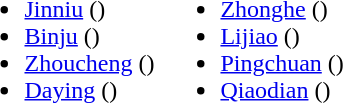<table>
<tr>
<td valign="top"><br><ul><li><a href='#'>Jinniu</a> ()</li><li><a href='#'>Binju</a> ()</li><li><a href='#'>Zhoucheng</a> ()</li><li><a href='#'>Daying</a> ()</li></ul></td>
<td valign="top"><br><ul><li><a href='#'>Zhonghe</a> ()</li><li><a href='#'>Lijiao</a> ()</li><li><a href='#'>Pingchuan</a> ()</li><li><a href='#'>Qiaodian</a> ()</li></ul></td>
</tr>
</table>
